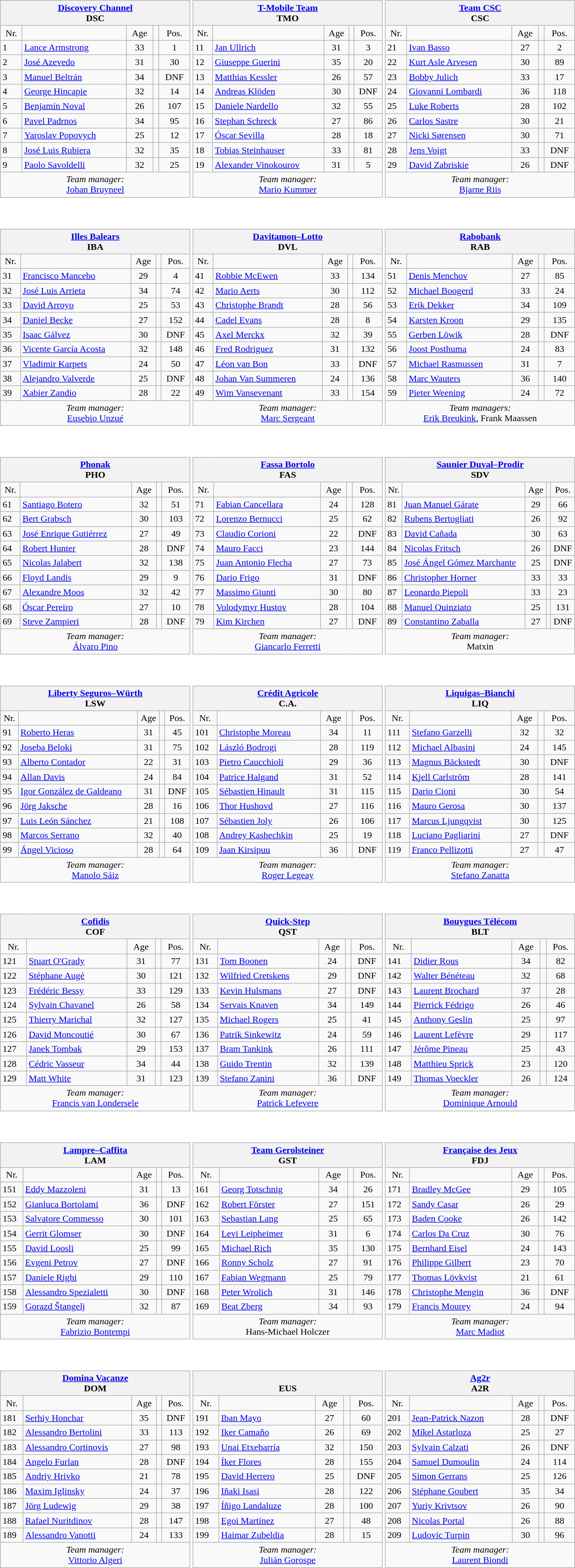<table>
<tr valign=top>
<td width=33%><br><table class="wikitable" style="width:100%">
<tr>
<th colspan=5><a href='#'>Discovery Channel</a><br> DSC</th>
</tr>
<tr align=center class=small>
<td>Nr.</td>
<td></td>
<td>Age</td>
<td></td>
<td>Pos.</td>
</tr>
<tr>
<td>1</td>
<td><a href='#'>Lance Armstrong</a></td>
<td align=center>33</td>
<td></td>
<td align=center>1</td>
</tr>
<tr>
<td>2</td>
<td><a href='#'>José Azevedo</a></td>
<td align=center>31</td>
<td></td>
<td align=center>30</td>
</tr>
<tr>
<td>3</td>
<td><a href='#'>Manuel Beltrán</a></td>
<td align=center>34</td>
<td></td>
<td align=center>DNF</td>
</tr>
<tr>
<td>4</td>
<td><a href='#'>George Hincapie</a></td>
<td align=center>32</td>
<td></td>
<td align=center>14</td>
</tr>
<tr>
<td>5</td>
<td><a href='#'>Benjamín Noval</a></td>
<td align=center>26</td>
<td></td>
<td align=center>107</td>
</tr>
<tr>
<td>6</td>
<td><a href='#'>Pavel Padrnos</a></td>
<td align=center>34</td>
<td></td>
<td align=center>95</td>
</tr>
<tr>
<td>7</td>
<td><a href='#'>Yaroslav Popovych</a></td>
<td align=center>25</td>
<td></td>
<td align=center>12</td>
</tr>
<tr>
<td>8</td>
<td><a href='#'>José Luis Rubiera</a></td>
<td align=center>32</td>
<td></td>
<td align=center>35</td>
</tr>
<tr>
<td>9</td>
<td><a href='#'>Paolo Savoldelli</a></td>
<td align=center>32</td>
<td></td>
<td align=center>25</td>
</tr>
<tr align=center>
<td colspan=5><em>Team manager:</em><br><a href='#'>Johan Bruyneel</a></td>
</tr>
</table>
</td>
<td width=33%><br><table class="wikitable" style="width:100%">
<tr>
<th colspan=5><a href='#'>T-Mobile Team</a><br> TMO</th>
</tr>
<tr align=center class=small>
<td>Nr.</td>
<td></td>
<td>Age</td>
<td></td>
<td>Pos.</td>
</tr>
<tr>
<td>11</td>
<td><a href='#'>Jan Ullrich</a></td>
<td align=center>31</td>
<td></td>
<td align=center>3</td>
</tr>
<tr>
<td>12</td>
<td><a href='#'>Giuseppe Guerini</a></td>
<td align=center>35</td>
<td></td>
<td align=center>20</td>
</tr>
<tr>
<td>13</td>
<td><a href='#'>Matthias Kessler</a></td>
<td align=center>26</td>
<td></td>
<td align=center>57</td>
</tr>
<tr>
<td>14</td>
<td><a href='#'>Andreas Klöden</a></td>
<td align=center>30</td>
<td></td>
<td align=center>DNF</td>
</tr>
<tr>
<td>15</td>
<td><a href='#'>Daniele Nardello</a></td>
<td align=center>32</td>
<td></td>
<td align=center>55</td>
</tr>
<tr>
<td>16</td>
<td><a href='#'>Stephan Schreck</a></td>
<td align=center>27</td>
<td></td>
<td align=center>86</td>
</tr>
<tr>
<td>17</td>
<td><a href='#'>Óscar Sevilla</a></td>
<td align=center>28</td>
<td></td>
<td align=center>18</td>
</tr>
<tr>
<td>18</td>
<td><a href='#'>Tobias Steinhauser</a></td>
<td align=center>33</td>
<td></td>
<td align=center>81</td>
</tr>
<tr>
<td>19</td>
<td><a href='#'>Alexander Vinokourov</a></td>
<td align=center>31</td>
<td></td>
<td align=center>5</td>
</tr>
<tr align=center>
<td colspan=5><em>Team manager:</em><br> <a href='#'>Mario Kummer</a></td>
</tr>
</table>
</td>
<td width=33%><br><table class="wikitable" style="width:100%">
<tr>
<th colspan=5><a href='#'>Team CSC</a><br> CSC</th>
</tr>
<tr align=center class=small>
<td>Nr.</td>
<td></td>
<td>Age</td>
<td></td>
<td>Pos.</td>
</tr>
<tr>
<td>21</td>
<td><a href='#'>Ivan Basso</a></td>
<td align=center>27</td>
<td></td>
<td align=center>2</td>
</tr>
<tr>
<td>22</td>
<td><a href='#'>Kurt Asle Arvesen</a></td>
<td align=center>30</td>
<td></td>
<td align=center>89</td>
</tr>
<tr>
<td>23</td>
<td><a href='#'>Bobby Julich</a></td>
<td align=center>33</td>
<td></td>
<td align=center>17</td>
</tr>
<tr>
<td>24</td>
<td><a href='#'>Giovanni Lombardi</a></td>
<td align=center>36</td>
<td></td>
<td align=center>118</td>
</tr>
<tr>
<td>25</td>
<td><a href='#'>Luke Roberts</a></td>
<td align=center>28</td>
<td></td>
<td align=center>102</td>
</tr>
<tr>
<td>26</td>
<td><a href='#'>Carlos Sastre</a></td>
<td align=center>30</td>
<td></td>
<td align=center>21</td>
</tr>
<tr>
<td>27</td>
<td><a href='#'>Nicki Sørensen</a></td>
<td align=center>30</td>
<td></td>
<td align=center>71</td>
</tr>
<tr>
<td>28</td>
<td><a href='#'>Jens Voigt</a></td>
<td align=center>33</td>
<td></td>
<td align=center>DNF</td>
</tr>
<tr>
<td>29</td>
<td><a href='#'>David Zabriskie</a></td>
<td align=center>26</td>
<td></td>
<td align=center>DNF</td>
</tr>
<tr align=center>
<td colspan=5><em>Team manager:</em><br><a href='#'>Bjarne Riis</a></td>
</tr>
</table>
</td>
</tr>
<tr valign=top>
<td><br><table class="wikitable" style="width:100%">
<tr>
<th colspan=5><a href='#'>Illes Balears</a><br> IBA</th>
</tr>
<tr align=center class=small>
<td>Nr.</td>
<td></td>
<td>Age</td>
<td></td>
<td>Pos.</td>
</tr>
<tr>
<td>31</td>
<td><a href='#'>Francisco Mancebo</a></td>
<td align=center>29</td>
<td></td>
<td align=center>4</td>
</tr>
<tr>
<td>32</td>
<td><a href='#'>José Luis Arrieta</a></td>
<td align=center>34</td>
<td></td>
<td align=center>74</td>
</tr>
<tr>
<td>33</td>
<td><a href='#'>David Arroyo</a></td>
<td align=center>25</td>
<td></td>
<td align=center>53</td>
</tr>
<tr>
<td>34</td>
<td><a href='#'>Daniel Becke</a></td>
<td align=center>27</td>
<td></td>
<td align=center>152</td>
</tr>
<tr>
<td>35</td>
<td><a href='#'>Isaac Gálvez</a></td>
<td align=center>30</td>
<td></td>
<td align=center>DNF</td>
</tr>
<tr>
<td>36</td>
<td><a href='#'>Vicente García Acosta</a></td>
<td align=center>32</td>
<td></td>
<td align=center>148</td>
</tr>
<tr>
<td>37</td>
<td><a href='#'>Vladimir Karpets</a></td>
<td align=center>24</td>
<td></td>
<td align=center>50</td>
</tr>
<tr>
<td>38</td>
<td><a href='#'>Alejandro Valverde</a></td>
<td align=center>25</td>
<td></td>
<td align=center>DNF</td>
</tr>
<tr>
<td>39</td>
<td><a href='#'>Xabier Zandio</a></td>
<td align=center>28</td>
<td></td>
<td align=center>22</td>
</tr>
<tr align=center>
<td colspan=5><em>Team manager:</em><br><a href='#'>Eusebio Unzué</a></td>
</tr>
</table>
</td>
<td><br><table class="wikitable" style="width:100%">
<tr>
<th colspan=5><a href='#'>Davitamon–Lotto</a><br> DVL</th>
</tr>
<tr align=center class=small>
<td>Nr.</td>
<td></td>
<td>Age</td>
<td></td>
<td>Pos.</td>
</tr>
<tr>
<td>41</td>
<td><a href='#'>Robbie McEwen</a></td>
<td align=center>33</td>
<td></td>
<td align=center>134</td>
</tr>
<tr>
<td>42</td>
<td><a href='#'>Mario Aerts</a></td>
<td align=center>30</td>
<td></td>
<td align=center>112</td>
</tr>
<tr>
<td>43</td>
<td><a href='#'>Christophe Brandt</a></td>
<td align=center>28</td>
<td></td>
<td align=center>56</td>
</tr>
<tr>
<td>44</td>
<td><a href='#'>Cadel Evans</a></td>
<td align=center>28</td>
<td></td>
<td align=center>8</td>
</tr>
<tr>
<td>45</td>
<td><a href='#'>Axel Merckx</a></td>
<td align=center>32</td>
<td></td>
<td align=center>39</td>
</tr>
<tr>
<td>46</td>
<td><a href='#'>Fred Rodriguez</a></td>
<td align=center>31</td>
<td></td>
<td align=center>132</td>
</tr>
<tr>
<td>47</td>
<td><a href='#'>Léon van Bon</a></td>
<td align=center>33</td>
<td></td>
<td align=center>DNF</td>
</tr>
<tr>
<td>48</td>
<td><a href='#'>Johan Van Summeren</a></td>
<td align=center>24</td>
<td></td>
<td align=center>136</td>
</tr>
<tr>
<td>49</td>
<td><a href='#'>Wim Vansevenant</a></td>
<td align=center>33</td>
<td></td>
<td align=center>154</td>
</tr>
<tr align=center>
<td colspan=5><em>Team manager:</em><br><a href='#'>Marc Sergeant</a></td>
</tr>
</table>
</td>
<td><br><table class="wikitable" style="width:100%">
<tr>
<th colspan=5><a href='#'>Rabobank</a><br> RAB</th>
</tr>
<tr align=center class=small>
<td>Nr.</td>
<td></td>
<td>Age</td>
<td></td>
<td>Pos.</td>
</tr>
<tr>
<td>51</td>
<td><a href='#'>Denis Menchov</a></td>
<td align=center>27</td>
<td></td>
<td align=center>85</td>
</tr>
<tr>
<td>52</td>
<td><a href='#'>Michael Boogerd</a></td>
<td align=center>33</td>
<td></td>
<td align=center>24</td>
</tr>
<tr>
<td>53</td>
<td><a href='#'>Erik Dekker</a></td>
<td align=center>34</td>
<td></td>
<td align=center>109</td>
</tr>
<tr>
<td>54</td>
<td><a href='#'>Karsten Kroon</a></td>
<td align=center>29</td>
<td></td>
<td align=center>135</td>
</tr>
<tr>
<td>55</td>
<td><a href='#'>Gerben Löwik</a></td>
<td align=center>28</td>
<td></td>
<td align=center>DNF</td>
</tr>
<tr>
<td>56</td>
<td><a href='#'>Joost Posthuma</a></td>
<td align=center>24</td>
<td></td>
<td align=center>83</td>
</tr>
<tr>
<td>57</td>
<td><a href='#'>Michael Rasmussen</a></td>
<td align=center>31</td>
<td></td>
<td align=center>7</td>
</tr>
<tr>
<td>58</td>
<td><a href='#'>Marc Wauters</a></td>
<td align=center>36</td>
<td></td>
<td align=center>140</td>
</tr>
<tr>
<td>59</td>
<td><a href='#'>Pieter Weening</a></td>
<td align=center>24</td>
<td></td>
<td align=center>72</td>
</tr>
<tr align=center>
<td colspan=5><em>Team managers:</em><br><a href='#'>Erik Breukink</a>, Frank Maassen</td>
</tr>
</table>
</td>
</tr>
<tr valign=top>
<td><br><table class="wikitable" style="width:100%">
<tr>
<th colspan=5><a href='#'>Phonak</a><br> PHO</th>
</tr>
<tr align=center class=small>
<td>Nr.</td>
<td></td>
<td>Age</td>
<td></td>
<td>Pos.</td>
</tr>
<tr>
<td>61</td>
<td><a href='#'>Santiago Botero</a></td>
<td align=center>32</td>
<td></td>
<td align=center>51</td>
</tr>
<tr>
<td>62</td>
<td><a href='#'>Bert Grabsch</a></td>
<td align=center>30</td>
<td></td>
<td align=center>103</td>
</tr>
<tr>
<td>63</td>
<td><a href='#'>José Enrique Gutiérrez</a></td>
<td align=center>27</td>
<td></td>
<td align=center>49</td>
</tr>
<tr>
<td>64</td>
<td><a href='#'>Robert Hunter</a></td>
<td align=center>28</td>
<td></td>
<td align=center>DNF</td>
</tr>
<tr>
<td>65</td>
<td><a href='#'>Nicolas Jalabert</a></td>
<td align=center>32</td>
<td></td>
<td align=center>138</td>
</tr>
<tr>
<td>66</td>
<td><a href='#'>Floyd Landis</a></td>
<td align=center>29</td>
<td></td>
<td align=center>9</td>
</tr>
<tr>
<td>67</td>
<td><a href='#'>Alexandre Moos</a></td>
<td align=center>32</td>
<td></td>
<td align=center>42</td>
</tr>
<tr>
<td>68</td>
<td><a href='#'>Óscar Pereiro</a></td>
<td align=center>27</td>
<td></td>
<td align=center>10</td>
</tr>
<tr>
<td>69</td>
<td><a href='#'>Steve Zampieri</a></td>
<td align=center>28</td>
<td></td>
<td align=center>DNF</td>
</tr>
<tr align=center>
<td colspan=5><em>Team manager:</em><br><a href='#'>Álvaro Pino</a></td>
</tr>
</table>
</td>
<td><br><table class="wikitable" style="width:100%">
<tr>
<th colspan=5><a href='#'>Fassa Bortolo</a><br> FAS</th>
</tr>
<tr align=center class=small>
<td>Nr.</td>
<td></td>
<td>Age</td>
<td></td>
<td>Pos.</td>
</tr>
<tr>
<td>71</td>
<td><a href='#'>Fabian Cancellara</a></td>
<td align=center>24</td>
<td></td>
<td align=center>128</td>
</tr>
<tr>
<td>72</td>
<td><a href='#'>Lorenzo Bernucci</a></td>
<td align=center>25</td>
<td></td>
<td align=center>62</td>
</tr>
<tr>
<td>73</td>
<td><a href='#'>Claudio Corioni</a></td>
<td align=center>22</td>
<td></td>
<td align=center>DNF</td>
</tr>
<tr>
<td>74</td>
<td><a href='#'>Mauro Facci</a></td>
<td align=center>23</td>
<td></td>
<td align=center>144</td>
</tr>
<tr>
<td>75</td>
<td><a href='#'>Juan Antonio Flecha</a></td>
<td align=center>27</td>
<td></td>
<td align=center>73</td>
</tr>
<tr>
<td>76</td>
<td><a href='#'>Dario Frigo</a></td>
<td align=center>31</td>
<td></td>
<td align=center>DNF</td>
</tr>
<tr>
<td>77</td>
<td><a href='#'>Massimo Giunti</a></td>
<td align=center>30</td>
<td></td>
<td align=center>80</td>
</tr>
<tr>
<td>78</td>
<td><a href='#'>Volodymyr Hustov</a></td>
<td align=center>28</td>
<td></td>
<td align=center>104</td>
</tr>
<tr>
<td>79</td>
<td><a href='#'>Kim Kirchen</a></td>
<td align=center>27</td>
<td></td>
<td align=center>DNF</td>
</tr>
<tr align=center>
<td colspan=5><em>Team manager:</em><br><a href='#'>Giancarlo Ferretti</a></td>
</tr>
</table>
</td>
<td><br><table class="wikitable" style="width:100%">
<tr>
<th colspan=5><a href='#'>Saunier Duval–Prodir</a><br> SDV</th>
</tr>
<tr align=center class=small>
<td>Nr.</td>
<td></td>
<td>Age</td>
<td></td>
<td>Pos.</td>
</tr>
<tr>
<td>81</td>
<td><a href='#'>Juan Manuel Gárate</a></td>
<td align=center>29</td>
<td></td>
<td align=center>66</td>
</tr>
<tr>
<td>82</td>
<td><a href='#'>Rubens Bertogliati</a></td>
<td align=center>26</td>
<td></td>
<td align=center>92</td>
</tr>
<tr>
<td>83</td>
<td><a href='#'>David Cañada</a></td>
<td align=center>30</td>
<td></td>
<td align=center>63</td>
</tr>
<tr>
<td>84</td>
<td><a href='#'>Nicolas Fritsch</a></td>
<td align=center>26</td>
<td></td>
<td align=center>DNF</td>
</tr>
<tr>
<td>85</td>
<td><a href='#'>José Ángel Gómez Marchante</a></td>
<td align=center>25</td>
<td></td>
<td align=center>DNF</td>
</tr>
<tr>
<td>86</td>
<td><a href='#'>Christopher Horner</a></td>
<td align=center>33</td>
<td></td>
<td align=center>33</td>
</tr>
<tr>
<td>87</td>
<td><a href='#'>Leonardo Piepoli</a></td>
<td align=center>33</td>
<td></td>
<td align=center>23</td>
</tr>
<tr>
<td>88</td>
<td><a href='#'>Manuel Quinziato</a></td>
<td align=center>25</td>
<td></td>
<td align=center>131</td>
</tr>
<tr>
<td>89</td>
<td><a href='#'>Constantino Zaballa</a></td>
<td align=center>27</td>
<td></td>
<td align=center>DNF</td>
</tr>
<tr align=center>
<td colspan=5><em>Team manager:</em><br>Matxin</td>
</tr>
</table>
</td>
</tr>
<tr valign=top>
<td><br><table class="wikitable" style="width:100%">
<tr>
<th colspan=5><a href='#'>Liberty Seguros–Würth</a><br> LSW</th>
</tr>
<tr align=center class=small>
<td>Nr.</td>
<td></td>
<td>Age</td>
<td></td>
<td>Pos.</td>
</tr>
<tr>
<td>91</td>
<td><a href='#'>Roberto Heras</a></td>
<td align=center>31</td>
<td></td>
<td align=center>45</td>
</tr>
<tr>
<td>92</td>
<td><a href='#'>Joseba Beloki</a></td>
<td align=center>31</td>
<td></td>
<td align=center>75</td>
</tr>
<tr>
<td>93</td>
<td><a href='#'>Alberto Contador</a></td>
<td align=center>22</td>
<td></td>
<td align=center>31</td>
</tr>
<tr>
<td>94</td>
<td><a href='#'>Allan Davis</a></td>
<td align=center>24</td>
<td></td>
<td align=center>84</td>
</tr>
<tr>
<td>95</td>
<td><a href='#'>Igor González de Galdeano</a></td>
<td align=center>31</td>
<td></td>
<td align=center>DNF</td>
</tr>
<tr>
<td>96</td>
<td><a href='#'>Jörg Jaksche</a></td>
<td align=center>28</td>
<td></td>
<td align=center>16</td>
</tr>
<tr>
<td>97</td>
<td><a href='#'>Luis León Sánchez</a></td>
<td align=center>21</td>
<td></td>
<td align=center>108</td>
</tr>
<tr>
<td>98</td>
<td><a href='#'>Marcos Serrano</a></td>
<td align=center>32</td>
<td></td>
<td align=center>40</td>
</tr>
<tr>
<td>99</td>
<td><a href='#'>Ángel Vicioso</a></td>
<td align=center>28</td>
<td></td>
<td align=center>64</td>
</tr>
<tr align=center>
<td colspan=5><em>Team manager:</em><br><a href='#'>Manolo Sáiz</a></td>
</tr>
</table>
</td>
<td><br><table class="wikitable" style="width:100%">
<tr>
<th colspan=5><a href='#'>Crédit Agricole</a><br> C.A.</th>
</tr>
<tr align=center class=small>
<td>Nr.</td>
<td></td>
<td>Age</td>
<td></td>
<td>Pos.</td>
</tr>
<tr>
<td>101</td>
<td><a href='#'>Christophe Moreau</a></td>
<td align=center>34</td>
<td></td>
<td align=center>11</td>
</tr>
<tr>
<td>102</td>
<td><a href='#'>László Bodrogi</a></td>
<td align=center>28</td>
<td></td>
<td align=center>119</td>
</tr>
<tr>
<td>103</td>
<td><a href='#'>Pietro Caucchioli</a></td>
<td align=center>29</td>
<td></td>
<td align=center>36</td>
</tr>
<tr>
<td>104</td>
<td><a href='#'>Patrice Halgand</a></td>
<td align=center>31</td>
<td></td>
<td align=center>52</td>
</tr>
<tr>
<td>105</td>
<td><a href='#'>Sébastien Hinault</a></td>
<td align=center>31</td>
<td></td>
<td align=center>115</td>
</tr>
<tr>
<td>106</td>
<td><a href='#'>Thor Hushovd</a></td>
<td align=center>27</td>
<td></td>
<td align=center>116</td>
</tr>
<tr>
<td>107</td>
<td><a href='#'>Sébastien Joly</a></td>
<td align=center>26</td>
<td></td>
<td align=center>106</td>
</tr>
<tr>
<td>108</td>
<td><a href='#'>Andrey Kashechkin</a></td>
<td align=center>25</td>
<td></td>
<td align=center>19</td>
</tr>
<tr>
<td>109</td>
<td><a href='#'>Jaan Kirsipuu</a></td>
<td align=center>36</td>
<td></td>
<td align=center>DNF</td>
</tr>
<tr align=center>
<td colspan=5><em>Team manager:</em><br><a href='#'>Roger Legeay</a></td>
</tr>
</table>
</td>
<td><br><table class="wikitable" style="width:100%">
<tr>
<th colspan=5><a href='#'>Liquigas–Bianchi</a><br> LIQ</th>
</tr>
<tr align=center class=small>
<td>Nr.</td>
<td></td>
<td>Age</td>
<td></td>
<td>Pos.</td>
</tr>
<tr>
<td>111</td>
<td><a href='#'>Stefano Garzelli</a></td>
<td align=center>32</td>
<td></td>
<td align=center>32</td>
</tr>
<tr>
<td>112</td>
<td><a href='#'>Michael Albasini</a></td>
<td align=center>24</td>
<td></td>
<td align=center>145</td>
</tr>
<tr>
<td>113</td>
<td><a href='#'>Magnus Bäckstedt</a></td>
<td align=center>30</td>
<td></td>
<td align=center>DNF</td>
</tr>
<tr>
<td>114</td>
<td><a href='#'>Kjell Carlström</a></td>
<td align=center>28</td>
<td></td>
<td align=center>141</td>
</tr>
<tr>
<td>115</td>
<td><a href='#'>Dario Cioni</a></td>
<td align=center>30</td>
<td></td>
<td align=center>54</td>
</tr>
<tr>
<td>116</td>
<td><a href='#'>Mauro Gerosa</a></td>
<td align=center>30</td>
<td></td>
<td align=center>137</td>
</tr>
<tr>
<td>117</td>
<td><a href='#'>Marcus Ljungqvist</a></td>
<td align=center>30</td>
<td></td>
<td align=center>125</td>
</tr>
<tr>
<td>118</td>
<td><a href='#'>Luciano Pagliarini</a></td>
<td align=center>27</td>
<td></td>
<td align=center>DNF</td>
</tr>
<tr>
<td>119</td>
<td><a href='#'>Franco Pellizotti</a></td>
<td align=center>27</td>
<td></td>
<td align=center>47</td>
</tr>
<tr align=center>
<td colspan=5><em>Team manager:</em><br><a href='#'>Stefano Zanatta</a></td>
</tr>
</table>
</td>
</tr>
<tr valign=top>
<td><br><table class="wikitable" style="width:100%">
<tr>
<th colspan=5><a href='#'>Cofidis</a><br> COF</th>
</tr>
<tr align=center class=small>
<td>Nr.</td>
<td></td>
<td>Age</td>
<td></td>
<td>Pos.</td>
</tr>
<tr>
<td>121</td>
<td><a href='#'>Stuart O'Grady</a></td>
<td align=center>31</td>
<td></td>
<td align=center>77</td>
</tr>
<tr>
<td>122</td>
<td><a href='#'>Stéphane Augé</a></td>
<td align=center>30</td>
<td></td>
<td align=center>121</td>
</tr>
<tr>
<td>123</td>
<td><a href='#'>Frédéric Bessy</a></td>
<td align=center>33</td>
<td></td>
<td align=center>129</td>
</tr>
<tr>
<td>124</td>
<td><a href='#'>Sylvain Chavanel</a></td>
<td align=center>26</td>
<td></td>
<td align=center>58</td>
</tr>
<tr>
<td>125</td>
<td><a href='#'>Thierry Marichal</a></td>
<td align=center>32</td>
<td></td>
<td align=center>127</td>
</tr>
<tr>
<td>126</td>
<td><a href='#'>David Moncoutié</a></td>
<td align=center>30</td>
<td></td>
<td align=center>67</td>
</tr>
<tr>
<td>127</td>
<td><a href='#'>Janek Tombak</a></td>
<td align=center>29</td>
<td></td>
<td align=center>153</td>
</tr>
<tr>
<td>128</td>
<td><a href='#'>Cédric Vasseur</a></td>
<td align=center>34</td>
<td></td>
<td align=center>44</td>
</tr>
<tr>
<td>129</td>
<td><a href='#'>Matt White</a></td>
<td align=center>31</td>
<td></td>
<td align=center>123</td>
</tr>
<tr align=center>
<td colspan=5><em>Team manager:</em><br><a href='#'>Francis van Londersele</a></td>
</tr>
</table>
</td>
<td><br><table class="wikitable" style="width:100%">
<tr>
<th colspan=5><a href='#'>Quick-Step</a><br> QST</th>
</tr>
<tr align=center class=small>
<td>Nr.</td>
<td></td>
<td>Age</td>
<td></td>
<td>Pos.</td>
</tr>
<tr>
<td>131</td>
<td><a href='#'>Tom Boonen</a></td>
<td align=center>24</td>
<td></td>
<td align=center>DNF</td>
</tr>
<tr>
<td>132</td>
<td><a href='#'>Wilfried Cretskens</a></td>
<td align=center>29</td>
<td></td>
<td align=center>DNF</td>
</tr>
<tr>
<td>133</td>
<td><a href='#'>Kevin Hulsmans</a></td>
<td align=center>27</td>
<td></td>
<td align=center>DNF</td>
</tr>
<tr>
<td>134</td>
<td><a href='#'>Servais Knaven</a></td>
<td align=center>34</td>
<td></td>
<td align=center>149</td>
</tr>
<tr>
<td>135</td>
<td><a href='#'>Michael Rogers</a></td>
<td align=center>25</td>
<td></td>
<td align=center>41</td>
</tr>
<tr>
<td>136</td>
<td><a href='#'>Patrik Sinkewitz</a></td>
<td align=center>24</td>
<td></td>
<td align=center>59</td>
</tr>
<tr>
<td>137</td>
<td><a href='#'>Bram Tankink</a></td>
<td align=center>26</td>
<td></td>
<td align=center>111</td>
</tr>
<tr>
<td>138</td>
<td><a href='#'>Guido Trentin</a></td>
<td align=center>32</td>
<td></td>
<td align=center>139</td>
</tr>
<tr>
<td>139</td>
<td><a href='#'>Stefano Zanini</a></td>
<td align=center>36</td>
<td></td>
<td align=center>DNF</td>
</tr>
<tr align=center>
<td colspan=5><em>Team manager:</em><br><a href='#'>Patrick Lefevere</a></td>
</tr>
</table>
</td>
<td><br><table class="wikitable" style="width:100%">
<tr>
<th colspan=5><a href='#'>Bouygues Télécom</a><br> BLT</th>
</tr>
<tr align=center class=small>
<td>Nr.</td>
<td></td>
<td>Age</td>
<td></td>
<td>Pos.</td>
</tr>
<tr>
<td>141</td>
<td><a href='#'>Didier Rous</a></td>
<td align=center>34</td>
<td></td>
<td align=center>82</td>
</tr>
<tr>
<td>142</td>
<td><a href='#'>Walter Bénéteau</a></td>
<td align=center>32</td>
<td></td>
<td align=center>68</td>
</tr>
<tr>
<td>143</td>
<td><a href='#'>Laurent Brochard</a></td>
<td align=center>37</td>
<td></td>
<td align=center>28</td>
</tr>
<tr>
<td>144</td>
<td><a href='#'>Pierrick Fédrigo</a></td>
<td align=center>26</td>
<td></td>
<td align=center>46</td>
</tr>
<tr>
<td>145</td>
<td><a href='#'>Anthony Geslin</a></td>
<td align=center>25</td>
<td></td>
<td align=center>97</td>
</tr>
<tr>
<td>146</td>
<td><a href='#'>Laurent Lefèvre</a></td>
<td align=center>29</td>
<td></td>
<td align=center>117</td>
</tr>
<tr>
<td>147</td>
<td><a href='#'>Jérôme Pineau</a></td>
<td align=center>25</td>
<td></td>
<td align=center>43</td>
</tr>
<tr>
<td>148</td>
<td><a href='#'>Matthieu Sprick</a></td>
<td align=center>23</td>
<td></td>
<td align=center>120</td>
</tr>
<tr>
<td>149</td>
<td><a href='#'>Thomas Voeckler</a></td>
<td align=center>26</td>
<td></td>
<td align=center>124</td>
</tr>
<tr align=center>
<td colspan=5><em>Team manager:</em><br><a href='#'>Dominique Arnould</a></td>
</tr>
</table>
</td>
</tr>
<tr valign=top>
<td><br><table class="wikitable" style="width:100%">
<tr>
<th colspan=5><a href='#'>Lampre–Caffita</a><br> LAM</th>
</tr>
<tr align=center class=small>
<td>Nr.</td>
<td></td>
<td>Age</td>
<td></td>
<td>Pos.</td>
</tr>
<tr>
<td>151</td>
<td><a href='#'>Eddy Mazzoleni</a></td>
<td align=center>31</td>
<td></td>
<td align=center>13</td>
</tr>
<tr>
<td>152</td>
<td><a href='#'>Gianluca Bortolami</a></td>
<td align=center>36</td>
<td></td>
<td align=center>DNF</td>
</tr>
<tr>
<td>153</td>
<td><a href='#'>Salvatore Commesso</a></td>
<td align=center>30</td>
<td></td>
<td align=center>101</td>
</tr>
<tr>
<td>154</td>
<td><a href='#'>Gerrit Glomser</a></td>
<td align=center>30</td>
<td></td>
<td align=center>DNF</td>
</tr>
<tr>
<td>155</td>
<td><a href='#'>David Loosli</a></td>
<td align=center>25</td>
<td></td>
<td align=center>99</td>
</tr>
<tr>
<td>156</td>
<td><a href='#'>Evgeni Petrov</a></td>
<td align=center>27</td>
<td></td>
<td align=center>DNF</td>
</tr>
<tr>
<td>157</td>
<td><a href='#'>Daniele Righi</a></td>
<td align=center>29</td>
<td></td>
<td align=center>110</td>
</tr>
<tr>
<td>158</td>
<td><a href='#'>Alessandro Spezialetti</a></td>
<td align=center>30</td>
<td></td>
<td align=center>DNF</td>
</tr>
<tr>
<td>159</td>
<td><a href='#'>Gorazd Štangelj</a></td>
<td align=center>32</td>
<td></td>
<td align=center>87</td>
</tr>
<tr align=center>
<td colspan=5><em>Team manager:</em><br><a href='#'>Fabrizio Bontempi</a></td>
</tr>
</table>
</td>
<td><br><table class="wikitable" style="width:100%">
<tr>
<th colspan=5><a href='#'>Team Gerolsteiner</a><br> GST</th>
</tr>
<tr align=center class=small>
<td>Nr.</td>
<td></td>
<td>Age</td>
<td></td>
<td>Pos.</td>
</tr>
<tr>
<td>161</td>
<td><a href='#'>Georg Totschnig</a></td>
<td align=center>34</td>
<td></td>
<td align=center>26</td>
</tr>
<tr>
<td>162</td>
<td><a href='#'>Robert Förster</a></td>
<td align=center>27</td>
<td></td>
<td align=center>151</td>
</tr>
<tr>
<td>163</td>
<td><a href='#'>Sebastian Lang</a></td>
<td align=center>25</td>
<td></td>
<td align=center>65</td>
</tr>
<tr>
<td>164</td>
<td><a href='#'>Levi Leipheimer</a></td>
<td align=center>31</td>
<td></td>
<td align=center>6</td>
</tr>
<tr>
<td>165</td>
<td><a href='#'>Michael Rich</a></td>
<td align=center>35</td>
<td></td>
<td align=center>130</td>
</tr>
<tr>
<td>166</td>
<td><a href='#'>Ronny Scholz</a></td>
<td align=center>27</td>
<td></td>
<td align=center>91</td>
</tr>
<tr>
<td>167</td>
<td><a href='#'>Fabian Wegmann</a></td>
<td align=center>25</td>
<td></td>
<td align=center>79</td>
</tr>
<tr>
<td>168</td>
<td><a href='#'>Peter Wrolich</a></td>
<td align=center>31</td>
<td></td>
<td align=center>146</td>
</tr>
<tr>
<td>169</td>
<td><a href='#'>Beat Zberg</a></td>
<td align=center>34</td>
<td></td>
<td align=center>93</td>
</tr>
<tr align=center>
<td colspan=5><em>Team manager:</em><br>Hans-Michael Holczer</td>
</tr>
</table>
</td>
<td><br><table class="wikitable" style="width:100%">
<tr>
<th colspan=5><a href='#'>Française des Jeux</a><br> FDJ</th>
</tr>
<tr align=center class=small>
<td>Nr.</td>
<td></td>
<td>Age</td>
<td></td>
<td>Pos.</td>
</tr>
<tr>
<td>171</td>
<td><a href='#'>Bradley McGee</a></td>
<td align=center>29</td>
<td></td>
<td align=center>105</td>
</tr>
<tr>
<td>172</td>
<td><a href='#'>Sandy Casar</a></td>
<td align=center>26</td>
<td></td>
<td align=center>29</td>
</tr>
<tr>
<td>173</td>
<td><a href='#'>Baden Cooke</a></td>
<td align=center>26</td>
<td></td>
<td align=center>142</td>
</tr>
<tr>
<td>174</td>
<td><a href='#'>Carlos Da Cruz</a></td>
<td align=center>30</td>
<td></td>
<td align=center>76</td>
</tr>
<tr>
<td>175</td>
<td><a href='#'>Bernhard Eisel</a></td>
<td align=center>24</td>
<td></td>
<td align=center>143</td>
</tr>
<tr>
<td>176</td>
<td><a href='#'>Philippe Gilbert</a></td>
<td align=center>23</td>
<td></td>
<td align=center>70</td>
</tr>
<tr>
<td>177</td>
<td><a href='#'>Thomas Lövkvist</a></td>
<td align=center>21</td>
<td></td>
<td align=center>61</td>
</tr>
<tr>
<td>178</td>
<td><a href='#'>Christophe Mengin</a></td>
<td align=center>36</td>
<td></td>
<td align=center>DNF</td>
</tr>
<tr>
<td>179</td>
<td><a href='#'>Francis Mourey</a></td>
<td align=center>24</td>
<td></td>
<td align=center>94</td>
</tr>
<tr align=center>
<td colspan=5><em>Team manager:</em><br><a href='#'>Marc Madiot</a></td>
</tr>
</table>
</td>
</tr>
<tr valign=top>
<td><br><table class="wikitable" style="width:100%">
<tr>
<th colspan=5><a href='#'>Domina Vacanze</a><br> DOM</th>
</tr>
<tr align=center class=small>
<td>Nr.</td>
<td></td>
<td>Age</td>
<td></td>
<td>Pos.</td>
</tr>
<tr>
<td>181</td>
<td><a href='#'>Serhiy Honchar</a></td>
<td align=center>35</td>
<td></td>
<td align=center>DNF</td>
</tr>
<tr>
<td>182</td>
<td><a href='#'>Alessandro Bertolini</a></td>
<td align=center>33</td>
<td></td>
<td align=center>113</td>
</tr>
<tr>
<td>183</td>
<td><a href='#'>Alessandro Cortinovis</a></td>
<td align=center>27</td>
<td></td>
<td align=center>98</td>
</tr>
<tr>
<td>184</td>
<td><a href='#'>Angelo Furlan</a></td>
<td align=center>28</td>
<td></td>
<td align=center>DNF</td>
</tr>
<tr>
<td>185</td>
<td><a href='#'>Andriy Hrivko</a></td>
<td align=center>21</td>
<td></td>
<td align=center>78</td>
</tr>
<tr>
<td>186</td>
<td><a href='#'>Maxim Iglinsky</a></td>
<td align=center>24</td>
<td></td>
<td align=center>37</td>
</tr>
<tr>
<td>187</td>
<td><a href='#'>Jörg Ludewig</a></td>
<td align=center>29</td>
<td></td>
<td align=center>38</td>
</tr>
<tr>
<td>188</td>
<td><a href='#'>Rafael Nuritdinov</a></td>
<td align=center>28</td>
<td></td>
<td align=center>147</td>
</tr>
<tr>
<td>189</td>
<td><a href='#'>Alessandro Vanotti</a></td>
<td align=center>24</td>
<td></td>
<td align=center>133</td>
</tr>
<tr align=center>
<td colspan=5><em>Team manager:</em><br><a href='#'>Vittorio Algeri</a></td>
</tr>
</table>
</td>
<td><br><table class="wikitable" style="width:100%">
<tr>
<th colspan=5><br> EUS</th>
</tr>
<tr align=center class=small>
<td>Nr.</td>
<td></td>
<td>Age</td>
<td></td>
<td>Pos.</td>
</tr>
<tr>
<td>191</td>
<td><a href='#'>Iban Mayo</a></td>
<td align=center>27</td>
<td></td>
<td align=center>60</td>
</tr>
<tr>
<td>192</td>
<td><a href='#'>Iker Camaño</a></td>
<td align=center>26</td>
<td></td>
<td align=center>69</td>
</tr>
<tr>
<td>193</td>
<td><a href='#'>Unai Etxebarría</a></td>
<td align=center>32</td>
<td></td>
<td align=center>150</td>
</tr>
<tr>
<td>194</td>
<td><a href='#'>Íker Flores</a></td>
<td align=center>28</td>
<td></td>
<td align=center>155</td>
</tr>
<tr>
<td>195</td>
<td><a href='#'>David Herrero</a></td>
<td align=center>25</td>
<td></td>
<td align=center>DNF</td>
</tr>
<tr>
<td>196</td>
<td><a href='#'>Iñaki Isasi</a></td>
<td align=center>28</td>
<td></td>
<td align=center>122</td>
</tr>
<tr>
<td>197</td>
<td><a href='#'>Íñigo Landaluze</a></td>
<td align=center>28</td>
<td></td>
<td align=center>100</td>
</tr>
<tr>
<td>198</td>
<td><a href='#'>Egoi Martínez</a></td>
<td align=center>27</td>
<td></td>
<td align=center>48</td>
</tr>
<tr>
<td>199</td>
<td><a href='#'>Haimar Zubeldia</a></td>
<td align=center>28</td>
<td></td>
<td align=center>15</td>
</tr>
<tr align=center>
<td colspan=5><em>Team manager:</em><br><a href='#'>Julián Gorospe</a></td>
</tr>
</table>
</td>
<td><br><table class="wikitable" style="width:100%">
<tr>
<th colspan=5><a href='#'>Ag2r</a><br> A2R</th>
</tr>
<tr align=center class=small>
<td>Nr.</td>
<td></td>
<td>Age</td>
<td></td>
<td>Pos.</td>
</tr>
<tr>
<td>201</td>
<td><a href='#'>Jean-Patrick Nazon</a></td>
<td align=center>28</td>
<td></td>
<td align=center>DNF</td>
</tr>
<tr>
<td>202</td>
<td><a href='#'>Míkel Astarloza</a></td>
<td align=center>25</td>
<td></td>
<td align=center>27</td>
</tr>
<tr>
<td>203</td>
<td><a href='#'>Sylvain Calzati</a></td>
<td align=center>26</td>
<td></td>
<td align=center>DNF</td>
</tr>
<tr>
<td>204</td>
<td><a href='#'>Samuel Dumoulin</a></td>
<td align=center>24</td>
<td></td>
<td align=center>114</td>
</tr>
<tr>
<td>205</td>
<td><a href='#'>Simon Gerrans</a></td>
<td align=center>25</td>
<td></td>
<td align=center>126</td>
</tr>
<tr>
<td>206</td>
<td><a href='#'>Stéphane Goubert</a></td>
<td align=center>35</td>
<td></td>
<td align=center>34</td>
</tr>
<tr>
<td>207</td>
<td><a href='#'>Yuriy Krivtsov</a></td>
<td align=center>26</td>
<td></td>
<td align=center>90</td>
</tr>
<tr>
<td>208</td>
<td><a href='#'>Nicolas Portal</a></td>
<td align=center>26</td>
<td></td>
<td align=center>88</td>
</tr>
<tr>
<td>209</td>
<td><a href='#'>Ludovic Turpin</a></td>
<td align=center>30</td>
<td></td>
<td align=center>96</td>
</tr>
<tr align=center>
<td colspan=5><em>Team manager:</em><br><a href='#'>Laurent Biondi</a></td>
</tr>
</table>
</td>
</tr>
</table>
